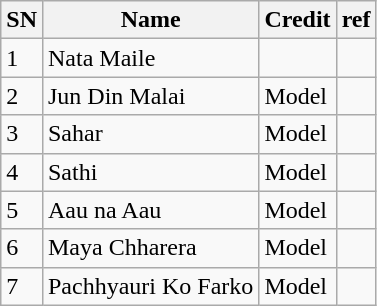<table class="wikitable sortable">
<tr>
<th>SN</th>
<th>Name</th>
<th>Credit</th>
<th>ref</th>
</tr>
<tr>
<td>1</td>
<td>Nata Maile</td>
<td></td>
<td></td>
</tr>
<tr>
<td>2</td>
<td>Jun Din Malai</td>
<td>Model</td>
<td></td>
</tr>
<tr>
<td>3</td>
<td>Sahar</td>
<td>Model</td>
<td></td>
</tr>
<tr>
<td>4</td>
<td>Sathi</td>
<td>Model</td>
<td></td>
</tr>
<tr>
<td>5</td>
<td>Aau na Aau</td>
<td>Model</td>
<td></td>
</tr>
<tr>
<td>6</td>
<td>Maya Chharera</td>
<td>Model</td>
<td></td>
</tr>
<tr>
<td>7</td>
<td>Pachhyauri Ko Farko</td>
<td>Model</td>
<td></td>
</tr>
</table>
